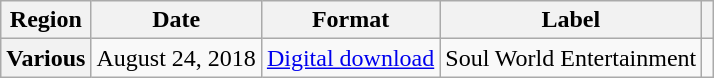<table class="wikitable plainrowheaders">
<tr>
<th scope="col">Region</th>
<th scope="col">Date</th>
<th scope="col">Format</th>
<th scope="col">Label</th>
<th scope="col"></th>
</tr>
<tr>
<th scope="row">Various</th>
<td>August 24, 2018</td>
<td><a href='#'>Digital download</a></td>
<td>Soul World Entertainment</td>
<td style="text-align:center;"></td>
</tr>
</table>
